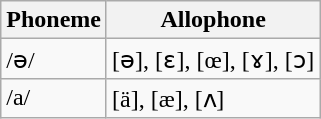<table class="wikitable">
<tr>
<th>Phoneme</th>
<th>Allophone</th>
</tr>
<tr>
<td>/ə/</td>
<td>[ə], [ɛ], [œ], [ɤ], [ɔ]</td>
</tr>
<tr>
<td>/a/</td>
<td>[ä], [æ], [ʌ]</td>
</tr>
</table>
